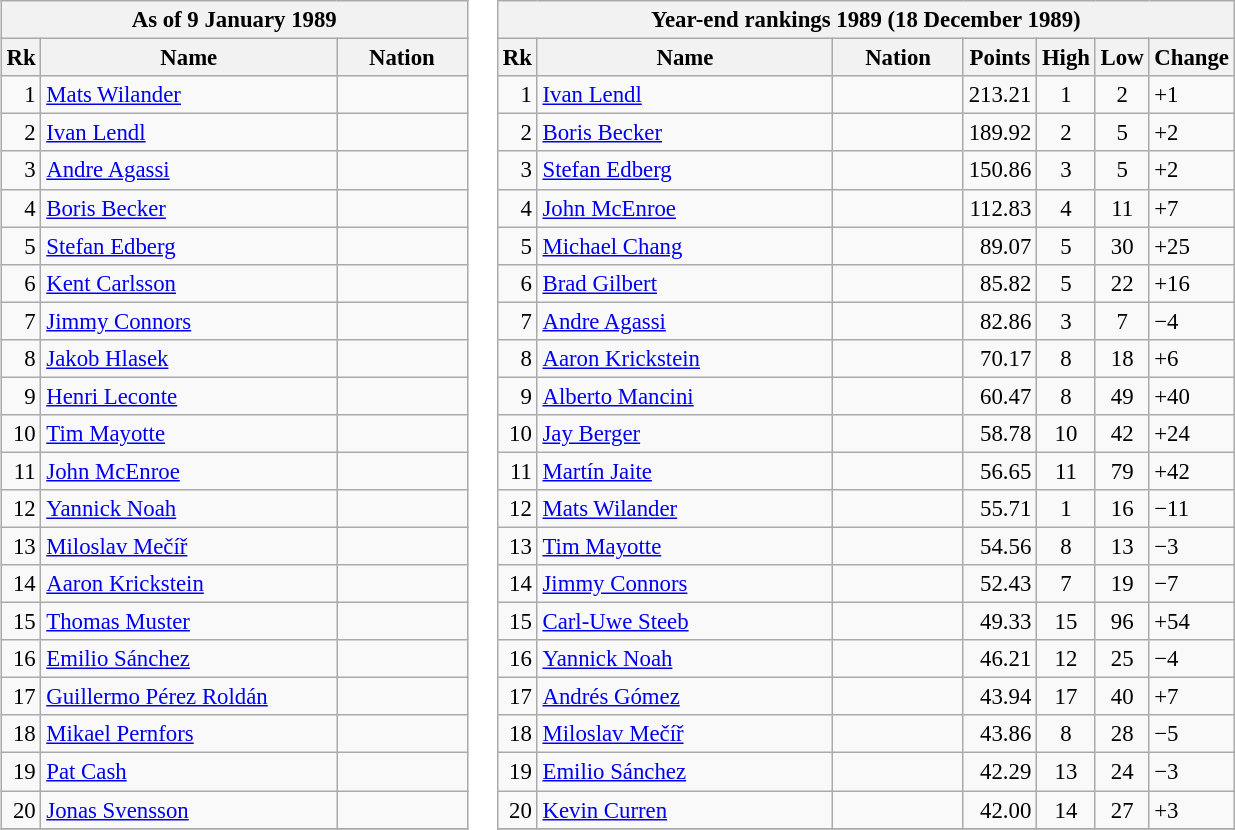<table>
<tr valign="top">
<td><br><table class="wikitable" style="font-size:95%">
<tr>
<th colspan="3">As of 9 January 1989</th>
</tr>
<tr>
<th>Rk</th>
<th style="width:190px;">Name</th>
<th width="80">Nation</th>
</tr>
<tr>
<td align="right">1</td>
<td><a href='#'>Mats Wilander</a></td>
<td></td>
</tr>
<tr>
<td align="right">2</td>
<td><a href='#'>Ivan Lendl</a></td>
<td></td>
</tr>
<tr>
<td align="right">3</td>
<td><a href='#'>Andre Agassi</a></td>
<td></td>
</tr>
<tr>
<td align="right">4</td>
<td><a href='#'>Boris Becker</a></td>
<td></td>
</tr>
<tr>
<td align="right">5</td>
<td><a href='#'>Stefan Edberg</a></td>
<td></td>
</tr>
<tr>
<td align="right">6</td>
<td><a href='#'>Kent Carlsson</a></td>
<td></td>
</tr>
<tr>
<td align="right">7</td>
<td><a href='#'>Jimmy Connors</a></td>
<td></td>
</tr>
<tr>
<td align="right">8</td>
<td><a href='#'>Jakob Hlasek</a></td>
<td></td>
</tr>
<tr>
<td align="right">9</td>
<td><a href='#'>Henri Leconte</a></td>
<td></td>
</tr>
<tr>
<td align="right">10</td>
<td><a href='#'>Tim Mayotte</a></td>
<td></td>
</tr>
<tr>
<td align="right">11</td>
<td><a href='#'>John McEnroe</a></td>
<td></td>
</tr>
<tr>
<td align="right">12</td>
<td><a href='#'>Yannick Noah</a></td>
<td></td>
</tr>
<tr>
<td align="right">13</td>
<td><a href='#'>Miloslav Mečíř</a></td>
<td></td>
</tr>
<tr>
<td align="right">14</td>
<td><a href='#'>Aaron Krickstein</a></td>
<td></td>
</tr>
<tr>
<td align="right">15</td>
<td><a href='#'>Thomas Muster</a></td>
<td></td>
</tr>
<tr>
<td align="right">16</td>
<td><a href='#'>Emilio Sánchez</a></td>
<td></td>
</tr>
<tr>
<td align="right">17</td>
<td><a href='#'>Guillermo Pérez Roldán</a></td>
<td></td>
</tr>
<tr>
<td align="right">18</td>
<td><a href='#'>Mikael Pernfors</a></td>
<td></td>
</tr>
<tr>
<td align="right">19</td>
<td><a href='#'>Pat Cash</a></td>
<td></td>
</tr>
<tr>
<td align="right">20</td>
<td><a href='#'>Jonas Svensson</a></td>
<td></td>
</tr>
<tr>
</tr>
</table>
</td>
<td><br><table class="wikitable" style="font-size:95%">
<tr>
<th colspan="7">Year-end rankings 1989 (18 December 1989)</th>
</tr>
<tr valign="top">
<th>Rk</th>
<th style="width:190px;">Name</th>
<th width="80">Nation</th>
<th>Points</th>
<th>High</th>
<th>Low</th>
<th>Change</th>
</tr>
<tr>
<td align="right">1</td>
<td><a href='#'>Ivan Lendl</a></td>
<td></td>
<td align="right">213.21</td>
<td align="center">1</td>
<td align="center">2</td>
<td align="left"> +1</td>
</tr>
<tr>
<td align="right">2</td>
<td><a href='#'>Boris Becker</a></td>
<td></td>
<td align="right">189.92</td>
<td align="center">2</td>
<td align="center">5</td>
<td align="left"> +2</td>
</tr>
<tr>
<td align="right">3</td>
<td><a href='#'>Stefan Edberg</a></td>
<td></td>
<td align="right">150.86</td>
<td align="center">3</td>
<td align="center">5</td>
<td align="left"> +2</td>
</tr>
<tr>
<td align="right">4</td>
<td><a href='#'>John McEnroe</a></td>
<td></td>
<td align="right">112.83</td>
<td align="center">4</td>
<td align="center">11</td>
<td align="left"> +7</td>
</tr>
<tr>
<td align="right">5</td>
<td><a href='#'>Michael Chang</a></td>
<td></td>
<td align="right">89.07</td>
<td align="center">5</td>
<td align="center">30</td>
<td align="left"> +25</td>
</tr>
<tr>
<td align="right">6</td>
<td><a href='#'>Brad Gilbert</a></td>
<td></td>
<td align="right">85.82</td>
<td align="center">5</td>
<td align="center">22</td>
<td align="left"> +16</td>
</tr>
<tr>
<td align="right">7</td>
<td><a href='#'>Andre Agassi</a></td>
<td></td>
<td align="right">82.86</td>
<td align="center">3</td>
<td align="center">7</td>
<td align="left"> −4</td>
</tr>
<tr>
<td align="right">8</td>
<td><a href='#'>Aaron Krickstein</a></td>
<td></td>
<td align="right">70.17</td>
<td align="center">8</td>
<td align="center">18</td>
<td align="left"> +6</td>
</tr>
<tr>
<td align="right">9</td>
<td><a href='#'>Alberto Mancini</a></td>
<td></td>
<td align="right">60.47</td>
<td align="center">8</td>
<td align="center">49</td>
<td align="left"> +40</td>
</tr>
<tr>
<td align="right">10</td>
<td><a href='#'>Jay Berger</a></td>
<td></td>
<td align="right">58.78</td>
<td align="center">10</td>
<td align="center">42</td>
<td align="left"> +24</td>
</tr>
<tr>
<td align="right">11</td>
<td><a href='#'>Martín Jaite</a></td>
<td></td>
<td align="right">56.65</td>
<td align="center">11</td>
<td align="center">79</td>
<td align="left"> +42</td>
</tr>
<tr>
<td align="right">12</td>
<td><a href='#'>Mats Wilander</a></td>
<td></td>
<td align="right">55.71</td>
<td align="center">1</td>
<td align="center">16</td>
<td align="left"> −11</td>
</tr>
<tr>
<td align="right">13</td>
<td><a href='#'>Tim Mayotte</a></td>
<td></td>
<td align="right">54.56</td>
<td align="center">8</td>
<td align="center">13</td>
<td align="left"> −3</td>
</tr>
<tr>
<td align="right">14</td>
<td><a href='#'>Jimmy Connors</a></td>
<td></td>
<td align="right">52.43</td>
<td align="center">7</td>
<td align="center">19</td>
<td align="left"> −7</td>
</tr>
<tr>
<td align="right">15</td>
<td><a href='#'>Carl-Uwe Steeb</a></td>
<td></td>
<td align="right">49.33</td>
<td align="center">15</td>
<td align="center">96</td>
<td align="left"> +54</td>
</tr>
<tr>
<td align="right">16</td>
<td><a href='#'>Yannick Noah</a></td>
<td></td>
<td align="right">46.21</td>
<td align="center">12</td>
<td align="center">25</td>
<td align="left"> −4</td>
</tr>
<tr>
<td align="right">17</td>
<td><a href='#'>Andrés Gómez</a></td>
<td></td>
<td align="right">43.94</td>
<td align="center">17</td>
<td align="center">40</td>
<td align="left"> +7</td>
</tr>
<tr>
<td align="right">18</td>
<td><a href='#'>Miloslav Mečíř</a></td>
<td></td>
<td align="right">43.86</td>
<td align="center">8</td>
<td align="center">28</td>
<td align="left"> −5</td>
</tr>
<tr>
<td align="right">19</td>
<td><a href='#'>Emilio Sánchez</a></td>
<td></td>
<td align="right">42.29</td>
<td align="center">13</td>
<td align="center">24</td>
<td align="left"> −3</td>
</tr>
<tr>
<td align="right">20</td>
<td><a href='#'>Kevin Curren</a></td>
<td></td>
<td align="right">42.00</td>
<td align="center">14</td>
<td align="center">27</td>
<td align="left"> +3</td>
</tr>
<tr>
</tr>
</table>
</td>
</tr>
<tr>
</tr>
</table>
